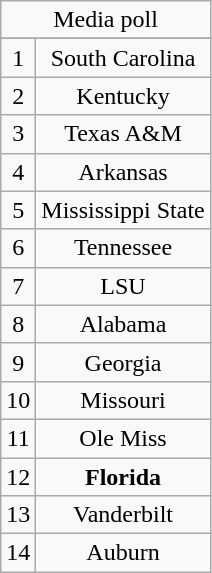<table class="wikitable">
<tr align="center">
<td align="center" Colspan="2">Media poll</td>
</tr>
<tr align="center">
</tr>
<tr align="center">
<td>1</td>
<td>South Carolina</td>
</tr>
<tr align="center">
<td>2</td>
<td>Kentucky</td>
</tr>
<tr align="center">
<td>3</td>
<td>Texas A&M</td>
</tr>
<tr align="center">
<td>4</td>
<td>Arkansas</td>
</tr>
<tr align="center">
<td>5</td>
<td>Mississippi State</td>
</tr>
<tr align="center">
<td>6</td>
<td>Tennessee</td>
</tr>
<tr align="center">
<td>7</td>
<td>LSU</td>
</tr>
<tr align="center">
<td>8</td>
<td>Alabama</td>
</tr>
<tr align="center">
<td>9</td>
<td>Georgia</td>
</tr>
<tr align="center">
<td>10</td>
<td>Missouri</td>
</tr>
<tr align="center">
<td>11</td>
<td>Ole Miss</td>
</tr>
<tr align="center">
<td>12</td>
<td><strong>Florida</strong></td>
</tr>
<tr align="center">
<td>13</td>
<td>Vanderbilt</td>
</tr>
<tr align="center">
<td>14</td>
<td>Auburn</td>
</tr>
</table>
